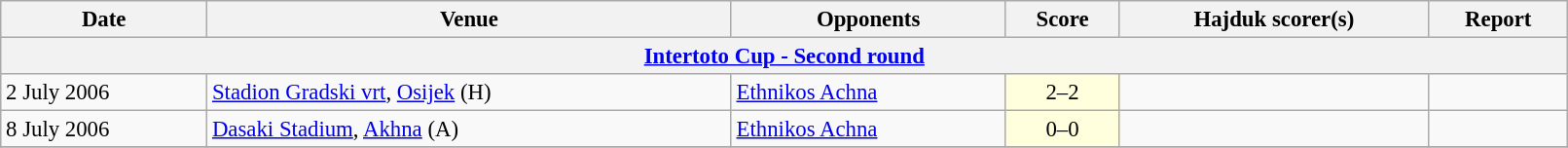<table class="wikitable" width=85%; style="font-size:95%;">
<tr>
<th>Date</th>
<th>Venue</th>
<th>Opponents</th>
<th>Score</th>
<th>Hajduk scorer(s)</th>
<th>Report</th>
</tr>
<tr>
<th colspan=7><a href='#'>Intertoto Cup - Second round</a></th>
</tr>
<tr>
<td>2 July 2006</td>
<td><a href='#'>Stadion Gradski vrt</a>, <a href='#'>Osijek</a> (H)</td>
<td> <a href='#'>Ethnikos Achna</a></td>
<td align=center bgcolor=ffffdd>2–2</td>
<td></td>
<td></td>
</tr>
<tr>
<td>8 July 2006</td>
<td><a href='#'>Dasaki Stadium</a>, <a href='#'>Akhna</a> (A)</td>
<td> <a href='#'>Ethnikos Achna</a></td>
<td align=center bgcolor=ffffdd>0–0</td>
<td></td>
<td></td>
</tr>
<tr>
</tr>
</table>
